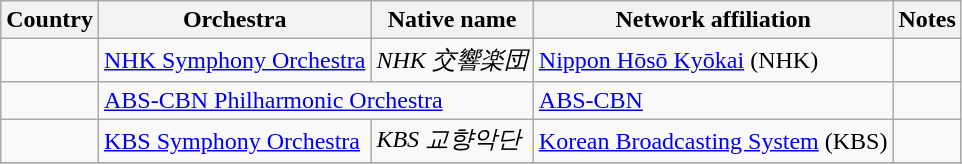<table class="wikitable">
<tr>
<th>Country</th>
<th>Orchestra</th>
<th>Native name</th>
<th>Network affiliation</th>
<th>Notes</th>
</tr>
<tr>
<td></td>
<td><a href='#'>NHK Symphony Orchestra</a></td>
<td><em>NHK 交響楽団</em></td>
<td><a href='#'>Nippon Hōsō Kyōkai</a> (NHK)</td>
<td></td>
</tr>
<tr>
<td></td>
<td colspan="2"><a href='#'>ABS-CBN Philharmonic Orchestra</a></td>
<td><a href='#'>ABS-CBN</a></td>
<td></td>
</tr>
<tr>
<td></td>
<td><a href='#'>KBS Symphony Orchestra</a></td>
<td><em>KBS 교향악단</em></td>
<td><a href='#'>Korean Broadcasting System</a> (KBS)</td>
<td></td>
</tr>
<tr>
</tr>
</table>
